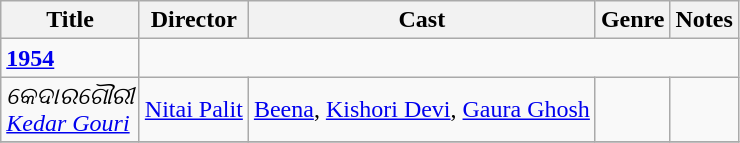<table class="wikitable">
<tr>
<th>Title</th>
<th>Director</th>
<th>Cast</th>
<th>Genre</th>
<th>Notes</th>
</tr>
<tr>
<td><strong><a href='#'>1954</a></strong></td>
</tr>
<tr>
<td><em>କେଦାରଗୌରୀ<br><a href='#'>Kedar Gouri</a></em></td>
<td><a href='#'>Nitai Palit</a></td>
<td><a href='#'>Beena</a>, <a href='#'>Kishori Devi</a>, <a href='#'>Gaura Ghosh</a></td>
<td></td>
<td></td>
</tr>
<tr>
</tr>
</table>
